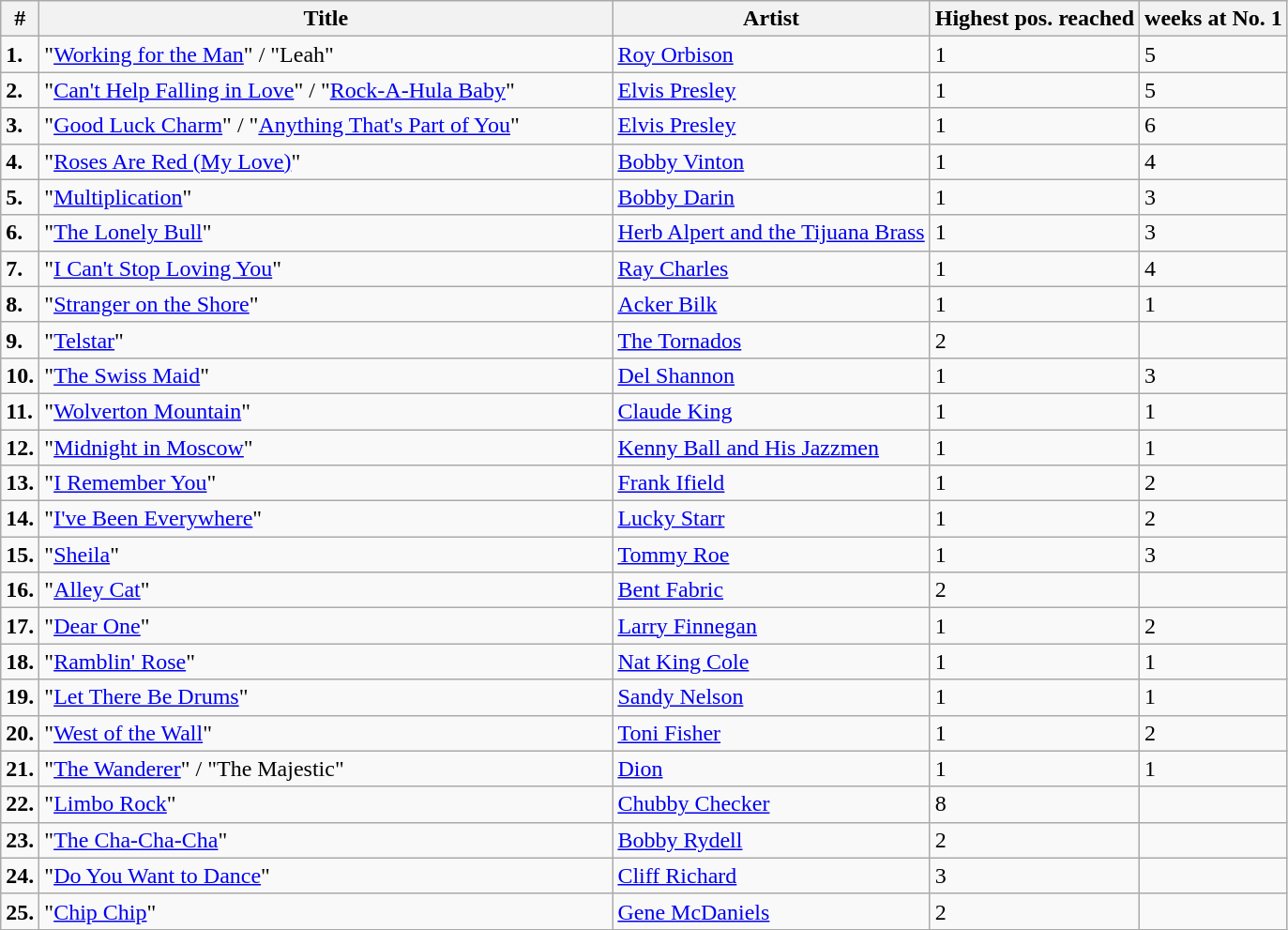<table class="wikitable sortable">
<tr>
<th>#</th>
<th width="400">Title</th>
<th>Artist</th>
<th>Highest pos. reached</th>
<th>weeks at No. 1</th>
</tr>
<tr>
<td><strong>1.</strong></td>
<td>"<a href='#'>Working for the Man</a>" / "Leah"</td>
<td><a href='#'>Roy Orbison</a></td>
<td>1</td>
<td>5</td>
</tr>
<tr>
<td><strong>2.</strong></td>
<td>"<a href='#'>Can't Help Falling in Love</a>" / "<a href='#'>Rock-A-Hula Baby</a>"</td>
<td><a href='#'>Elvis Presley</a></td>
<td>1</td>
<td>5</td>
</tr>
<tr>
<td><strong>3.</strong></td>
<td>"<a href='#'>Good Luck Charm</a>" / "<a href='#'>Anything That's Part of You</a>"</td>
<td><a href='#'>Elvis Presley</a></td>
<td>1</td>
<td>6</td>
</tr>
<tr>
<td><strong>4.</strong></td>
<td>"<a href='#'>Roses Are Red (My Love)</a>"</td>
<td><a href='#'>Bobby Vinton</a></td>
<td>1</td>
<td>4</td>
</tr>
<tr>
<td><strong>5.</strong></td>
<td>"<a href='#'>Multiplication</a>"</td>
<td><a href='#'>Bobby Darin</a></td>
<td>1</td>
<td>3</td>
</tr>
<tr>
<td><strong>6.</strong></td>
<td>"<a href='#'>The Lonely Bull</a>"</td>
<td><a href='#'>Herb Alpert and the Tijuana Brass</a></td>
<td>1</td>
<td>3</td>
</tr>
<tr>
<td><strong>7.</strong></td>
<td>"<a href='#'>I Can't Stop Loving You</a>"</td>
<td><a href='#'>Ray Charles</a></td>
<td>1</td>
<td>4</td>
</tr>
<tr>
<td><strong>8.</strong></td>
<td>"<a href='#'>Stranger on the Shore</a>"</td>
<td><a href='#'>Acker Bilk</a></td>
<td>1</td>
<td>1</td>
</tr>
<tr>
<td><strong>9.</strong></td>
<td>"<a href='#'>Telstar</a>"</td>
<td><a href='#'>The Tornados</a></td>
<td>2</td>
<td></td>
</tr>
<tr>
<td><strong>10.</strong></td>
<td>"<a href='#'>The Swiss Maid</a>"</td>
<td><a href='#'>Del Shannon</a></td>
<td>1</td>
<td>3</td>
</tr>
<tr>
<td><strong>11.</strong></td>
<td>"<a href='#'>Wolverton Mountain</a>"</td>
<td><a href='#'>Claude King</a></td>
<td>1</td>
<td>1</td>
</tr>
<tr>
<td><strong>12.</strong></td>
<td>"<a href='#'>Midnight in Moscow</a>"</td>
<td><a href='#'>Kenny Ball and His Jazzmen</a></td>
<td>1</td>
<td>1</td>
</tr>
<tr>
<td><strong>13.</strong></td>
<td>"<a href='#'>I Remember You</a>"</td>
<td><a href='#'>Frank Ifield</a></td>
<td>1</td>
<td>2</td>
</tr>
<tr>
<td><strong>14.</strong></td>
<td>"<a href='#'>I've Been Everywhere</a>"</td>
<td><a href='#'>Lucky Starr</a></td>
<td>1</td>
<td>2</td>
</tr>
<tr>
<td><strong>15.</strong></td>
<td>"<a href='#'>Sheila</a>"</td>
<td><a href='#'>Tommy Roe</a></td>
<td>1</td>
<td>3</td>
</tr>
<tr>
<td><strong>16.</strong></td>
<td>"<a href='#'>Alley Cat</a>"</td>
<td><a href='#'>Bent Fabric</a></td>
<td>2</td>
<td></td>
</tr>
<tr>
<td><strong>17.</strong></td>
<td>"<a href='#'>Dear One</a>"</td>
<td><a href='#'>Larry Finnegan</a></td>
<td>1</td>
<td>2</td>
</tr>
<tr>
<td><strong>18.</strong></td>
<td>"<a href='#'>Ramblin' Rose</a>"</td>
<td><a href='#'>Nat King Cole</a></td>
<td>1</td>
<td>1</td>
</tr>
<tr>
<td><strong>19.</strong></td>
<td>"<a href='#'>Let There Be Drums</a>"</td>
<td><a href='#'>Sandy Nelson</a></td>
<td>1</td>
<td>1</td>
</tr>
<tr>
<td><strong>20.</strong></td>
<td>"<a href='#'>West of the Wall</a>"</td>
<td><a href='#'>Toni Fisher</a></td>
<td>1</td>
<td>2</td>
</tr>
<tr>
<td><strong>21.</strong></td>
<td>"<a href='#'>The Wanderer</a>" / "The Majestic"</td>
<td><a href='#'>Dion</a></td>
<td>1</td>
<td>1</td>
</tr>
<tr>
<td><strong>22.</strong></td>
<td>"<a href='#'>Limbo Rock</a>"</td>
<td><a href='#'>Chubby Checker</a></td>
<td>8</td>
<td></td>
</tr>
<tr>
<td><strong>23.</strong></td>
<td>"<a href='#'>The Cha-Cha-Cha</a>"</td>
<td><a href='#'>Bobby Rydell</a></td>
<td>2</td>
<td></td>
</tr>
<tr>
<td><strong>24.</strong></td>
<td>"<a href='#'>Do You Want to Dance</a>"</td>
<td><a href='#'>Cliff Richard</a></td>
<td>3</td>
<td></td>
</tr>
<tr>
<td><strong>25.</strong></td>
<td>"<a href='#'>Chip Chip</a>"</td>
<td><a href='#'>Gene McDaniels</a></td>
<td>2</td>
<td></td>
</tr>
</table>
